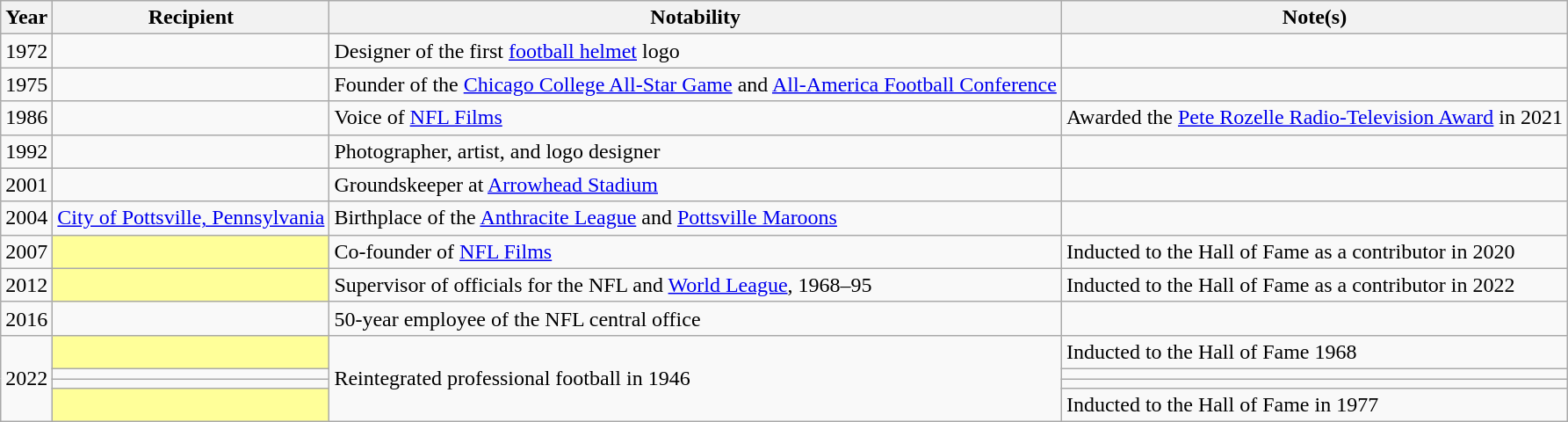<table class="wikitable sortable">
<tr>
<th>Year</th>
<th>Recipient</th>
<th>Notability</th>
<th class=unsortable>Note(s)</th>
</tr>
<tr>
<td align="center">1972</td>
<td align="center"></td>
<td>Designer of the first <a href='#'>football helmet</a> logo</td>
<td></td>
</tr>
<tr>
<td align="center">1975</td>
<td align="center"></td>
<td>Founder of the <a href='#'>Chicago College All-Star Game</a> and <a href='#'>All-America Football Conference</a></td>
<td></td>
</tr>
<tr>
<td align="center">1986</td>
<td align="center"></td>
<td>Voice of <a href='#'>NFL Films</a></td>
<td>Awarded the <a href='#'>Pete Rozelle Radio-Television Award</a> in 2021</td>
</tr>
<tr>
<td align="center">1992</td>
<td align="center"></td>
<td>Photographer, artist, and logo designer</td>
<td></td>
</tr>
<tr>
<td align="center">2001</td>
<td align="center"></td>
<td>Groundskeeper at <a href='#'>Arrowhead Stadium</a></td>
<td></td>
</tr>
<tr>
<td align="center">2004</td>
<td align="center"><a href='#'>City of Pottsville, Pennsylvania</a></td>
<td>Birthplace of the <a href='#'>Anthracite League</a> and <a href='#'>Pottsville Maroons</a></td>
<td></td>
</tr>
<tr>
<td align="center">2007</td>
<td align="center" bgcolor="#FFFF99"></td>
<td>Co-founder of <a href='#'>NFL Films</a></td>
<td>Inducted to the Hall of Fame as a contributor in 2020</td>
</tr>
<tr>
<td align="center">2012</td>
<td align="center" bgcolor="#FFFF99"></td>
<td>Supervisor of officials for the NFL and <a href='#'>World League</a>, 1968–95</td>
<td>Inducted to the Hall of Fame as a contributor in 2022</td>
</tr>
<tr>
<td align="center">2016</td>
<td align="center"></td>
<td>50-year employee of the NFL central office</td>
<td></td>
</tr>
<tr>
<td rowspan="4" align="center">2022</td>
<td align="center" bgcolor="#FFFF99"></td>
<td rowspan="4">Reintegrated professional football in 1946</td>
<td>Inducted to the Hall of Fame 1968</td>
</tr>
<tr>
<td align="center"></td>
<td></td>
</tr>
<tr>
<td align="center"></td>
<td></td>
</tr>
<tr>
<td align="center" bgcolor="#FFFF99"></td>
<td>Inducted to the Hall of Fame in 1977</td>
</tr>
</table>
